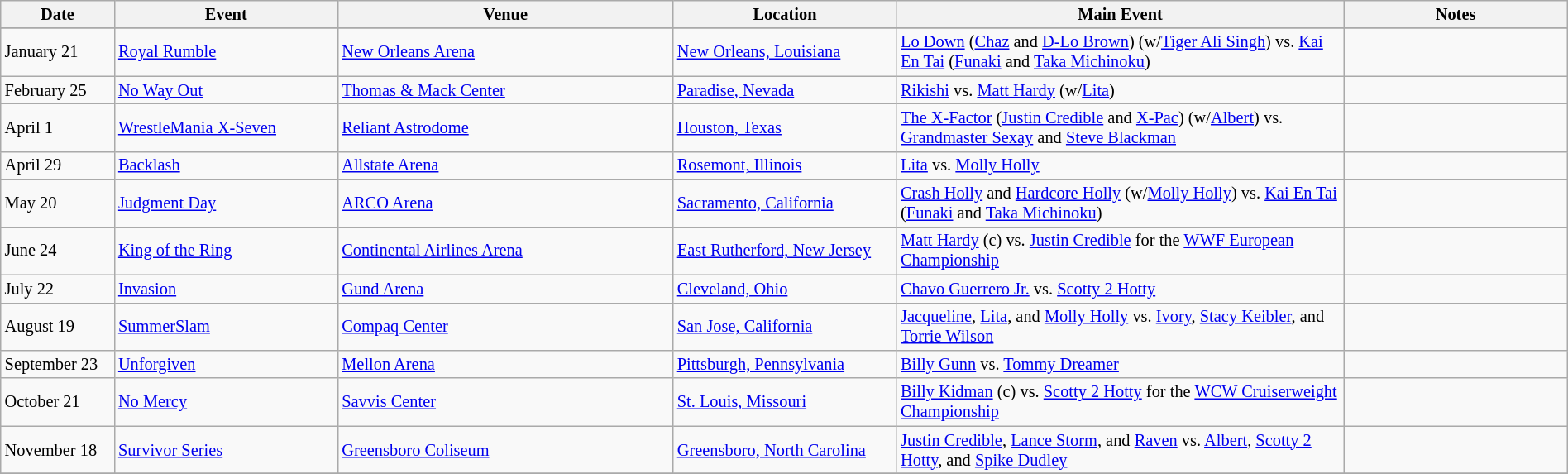<table class="sortable wikitable succession-box" style="font-size:85%; width:100%">
<tr>
<th scope="col" style="width:5%;">Date</th>
<th scope="col" style="width:10%;">Event</th>
<th scope="col" style="width:15%;">Venue</th>
<th scope="col" style="width:10%;">Location</th>
<th scope="col" style="width:20%;">Main Event</th>
<th scope="col" style="width:10%;">Notes</th>
</tr>
<tr>
</tr>
<tr>
<td>January 21</td>
<td><a href='#'>Royal Rumble</a></td>
<td><a href='#'>New Orleans Arena</a></td>
<td><a href='#'>New Orleans, Louisiana</a></td>
<td><a href='#'>Lo Down</a> (<a href='#'>Chaz</a> and <a href='#'>D-Lo Brown</a>) (w/<a href='#'>Tiger Ali Singh</a>) vs. <a href='#'>Kai En Tai</a> (<a href='#'>Funaki</a> and <a href='#'>Taka Michinoku</a>)</td>
<td></td>
</tr>
<tr>
<td>February 25</td>
<td><a href='#'>No Way Out</a></td>
<td><a href='#'>Thomas & Mack Center</a></td>
<td><a href='#'>Paradise, Nevada</a></td>
<td><a href='#'>Rikishi</a> vs. <a href='#'>Matt Hardy</a> (w/<a href='#'>Lita</a>)</td>
<td></td>
</tr>
<tr>
<td>April 1</td>
<td><a href='#'>WrestleMania X-Seven</a></td>
<td><a href='#'>Reliant Astrodome</a></td>
<td><a href='#'>Houston, Texas</a></td>
<td><a href='#'>The X-Factor</a> (<a href='#'>Justin Credible</a> and <a href='#'>X-Pac</a>) (w/<a href='#'>Albert</a>) vs. <a href='#'>Grandmaster Sexay</a> and <a href='#'>Steve Blackman</a></td>
<td></td>
</tr>
<tr>
<td>April 29</td>
<td><a href='#'>Backlash</a></td>
<td><a href='#'>Allstate Arena</a></td>
<td><a href='#'>Rosemont, Illinois</a></td>
<td><a href='#'>Lita</a> vs. <a href='#'>Molly Holly</a></td>
<td></td>
</tr>
<tr>
<td>May 20</td>
<td><a href='#'>Judgment Day</a></td>
<td><a href='#'>ARCO Arena</a></td>
<td><a href='#'>Sacramento, California</a></td>
<td><a href='#'>Crash Holly</a> and <a href='#'>Hardcore Holly</a> (w/<a href='#'>Molly Holly</a>) vs. <a href='#'>Kai En Tai</a> (<a href='#'>Funaki</a> and <a href='#'>Taka Michinoku</a>)</td>
<td></td>
</tr>
<tr>
<td>June 24</td>
<td><a href='#'>King of the Ring</a></td>
<td><a href='#'>Continental Airlines Arena</a></td>
<td><a href='#'>East Rutherford, New Jersey</a></td>
<td><a href='#'>Matt Hardy</a> (c) vs. <a href='#'>Justin Credible</a> for the <a href='#'>WWF European Championship</a></td>
<td></td>
</tr>
<tr>
<td>July 22</td>
<td><a href='#'>Invasion</a></td>
<td><a href='#'>Gund Arena</a></td>
<td><a href='#'>Cleveland, Ohio</a></td>
<td><a href='#'>Chavo Guerrero Jr.</a> vs. <a href='#'>Scotty 2 Hotty</a></td>
<td></td>
</tr>
<tr>
<td>August 19</td>
<td><a href='#'>SummerSlam</a></td>
<td><a href='#'>Compaq Center</a></td>
<td><a href='#'>San Jose, California</a></td>
<td><a href='#'>Jacqueline</a>, <a href='#'>Lita</a>, and <a href='#'>Molly Holly</a> vs. <a href='#'>Ivory</a>, <a href='#'>Stacy Keibler</a>, and <a href='#'>Torrie Wilson</a></td>
<td></td>
</tr>
<tr>
<td>September 23</td>
<td><a href='#'>Unforgiven</a></td>
<td><a href='#'>Mellon Arena</a></td>
<td><a href='#'>Pittsburgh, Pennsylvania</a></td>
<td><a href='#'>Billy Gunn</a> vs. <a href='#'>Tommy Dreamer</a></td>
<td></td>
</tr>
<tr>
<td>October 21</td>
<td><a href='#'>No Mercy</a></td>
<td><a href='#'>Savvis Center</a></td>
<td><a href='#'>St. Louis, Missouri</a></td>
<td><a href='#'>Billy Kidman</a> (c) vs. <a href='#'>Scotty 2 Hotty</a> for the <a href='#'>WCW Cruiserweight Championship</a></td>
<td></td>
</tr>
<tr>
<td>November 18</td>
<td><a href='#'>Survivor Series</a></td>
<td><a href='#'>Greensboro Coliseum</a></td>
<td><a href='#'>Greensboro, North Carolina</a></td>
<td><a href='#'>Justin Credible</a>, <a href='#'>Lance Storm</a>, and <a href='#'>Raven</a> vs. <a href='#'>Albert</a>, <a href='#'>Scotty 2 Hotty</a>, and <a href='#'>Spike Dudley</a></td>
<td></td>
</tr>
<tr>
</tr>
</table>
